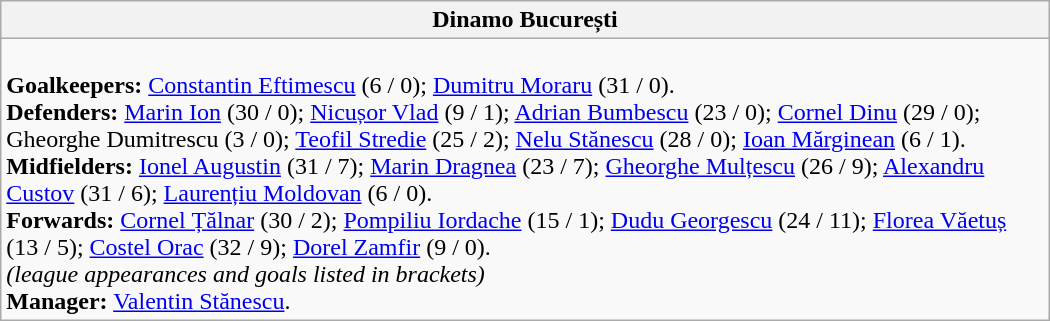<table class="wikitable" style="width:700px">
<tr>
<th>Dinamo București</th>
</tr>
<tr>
<td><br><strong>Goalkeepers:</strong> <a href='#'>Constantin Eftimescu</a> (6 / 0); <a href='#'>Dumitru Moraru</a> (31 / 0).<br>
<strong>Defenders:</strong> <a href='#'>Marin Ion</a> (30 / 0); <a href='#'>Nicușor Vlad</a> (9 / 1); <a href='#'>Adrian Bumbescu</a> (23 / 0); <a href='#'>Cornel Dinu</a> (29 / 0); Gheorghe Dumitrescu (3 / 0); <a href='#'>Teofil Stredie</a> (25 / 2); <a href='#'>Nelu Stănescu</a> (28 / 0); <a href='#'>Ioan Mărginean</a> (6 / 1).<br>
<strong>Midfielders:</strong>  <a href='#'>Ionel Augustin</a> (31 / 7); <a href='#'>Marin Dragnea</a> (23 / 7); <a href='#'>Gheorghe Mulțescu</a> (26 / 9); <a href='#'>Alexandru Custov</a> (31 / 6); <a href='#'>Laurențiu Moldovan</a> (6 / 0).<br>
<strong>Forwards:</strong> <a href='#'>Cornel Țălnar</a> (30 / 2); <a href='#'>Pompiliu Iordache</a> (15 / 1); <a href='#'>Dudu Georgescu</a> (24 / 11); <a href='#'>Florea Văetuș</a> (13 / 5); <a href='#'>Costel Orac</a> (32 / 9); <a href='#'>Dorel Zamfir</a> (9 / 0).
<br><em>(league appearances and goals listed in brackets)</em><br><strong>Manager:</strong> <a href='#'>Valentin Stănescu</a>.</td>
</tr>
</table>
